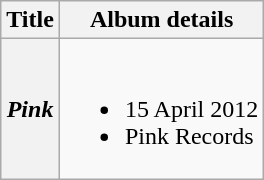<table class="wikitable plainrowheaders">
<tr>
<th>Title</th>
<th>Album details</th>
</tr>
<tr>
<th scope="row"><em>Pink</em></th>
<td><br><ul><li>15 April 2012</li><li>Pink Records</li></ul></td>
</tr>
</table>
